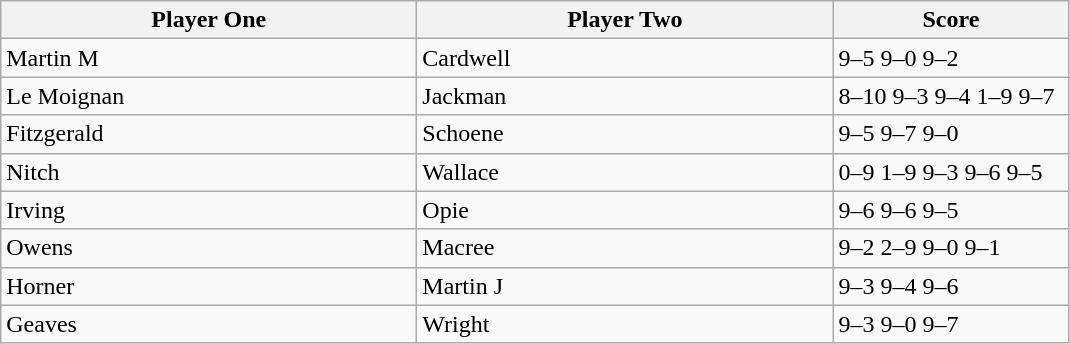<table class="wikitable">
<tr>
<th width=270>Player One</th>
<th width=270>Player Two</th>
<th width=150>Score</th>
</tr>
<tr>
<td> Martin M</td>
<td> Cardwell</td>
<td>9–5 9–0 9–2</td>
</tr>
<tr>
<td> Le Moignan</td>
<td> Jackman</td>
<td>8–10 9–3 9–4 1–9 9–7</td>
</tr>
<tr>
<td> Fitzgerald</td>
<td> Schoene</td>
<td>9–5 9–7 9–0</td>
</tr>
<tr>
<td> Nitch</td>
<td> Wallace</td>
<td>0–9 1–9 9–3 9–6 9–5</td>
</tr>
<tr>
<td> Irving</td>
<td> Opie</td>
<td>9–6 9–6 9–5</td>
</tr>
<tr>
<td> Owens</td>
<td> Macree</td>
<td>9–2 2–9 9–0 9–1</td>
</tr>
<tr>
<td> Horner</td>
<td> Martin J</td>
<td>9–3 9–4 9–6</td>
</tr>
<tr>
<td> Geaves</td>
<td> Wright</td>
<td>9–3 9–0 9–7</td>
</tr>
</table>
